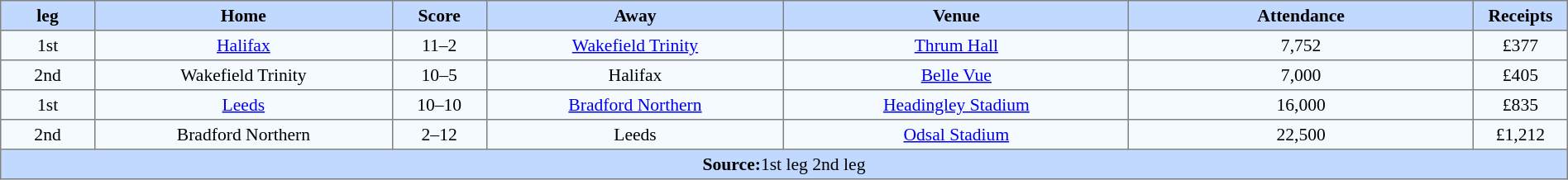<table border=1 style="border-collapse:collapse; font-size:90%; text-align:center;" cellpadding=3 cellspacing=0 width=100%>
<tr bgcolor=#C1D8FF>
<th width=6%>leg</th>
<th width=19%>Home</th>
<th width=6%>Score</th>
<th width=19%>Away</th>
<th width=22%>Venue</th>
<th width=22%>Attendance</th>
<th width=6%>Receipts</th>
</tr>
<tr bgcolor=#F5FAFF>
<td>1st</td>
<td><a href='#'>Halifax</a></td>
<td>11–2</td>
<td><a href='#'>Wakefield Trinity</a></td>
<td><a href='#'>Thrum Hall</a></td>
<td>7,752</td>
<td>£377</td>
</tr>
<tr bgcolor=#F5FAFF>
<td>2nd</td>
<td>Wakefield Trinity</td>
<td>10–5</td>
<td>Halifax</td>
<td><a href='#'>Belle Vue</a></td>
<td>7,000</td>
<td>£405</td>
</tr>
<tr bgcolor=#F5FAFF>
<td>1st</td>
<td><a href='#'>Leeds</a></td>
<td>10–10</td>
<td><a href='#'>Bradford Northern</a></td>
<td><a href='#'>Headingley Stadium</a></td>
<td>16,000</td>
<td>£835</td>
</tr>
<tr bgcolor=#F5FAFF>
<td>2nd</td>
<td>Bradford Northern</td>
<td>2–12</td>
<td>Leeds</td>
<td><a href='#'>Odsal Stadium</a></td>
<td>22,500</td>
<td>£1,212</td>
</tr>
<tr bgcolor=#C1D8FF>
<td colspan=7><strong>Source:</strong>1st leg 2nd leg</td>
</tr>
</table>
